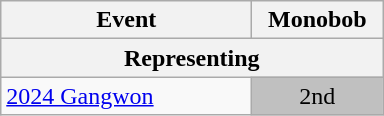<table class="wikitable" style="text-align:center">
<tr>
<th style="width:160px">Event</th>
<th style="width:80px">Monobob</th>
</tr>
<tr>
<th colspan=3>Representing </th>
</tr>
<tr>
<td style="text-align:left"> <a href='#'>2024 Gangwon</a></td>
<td style="background:silver">2nd</td>
</tr>
</table>
